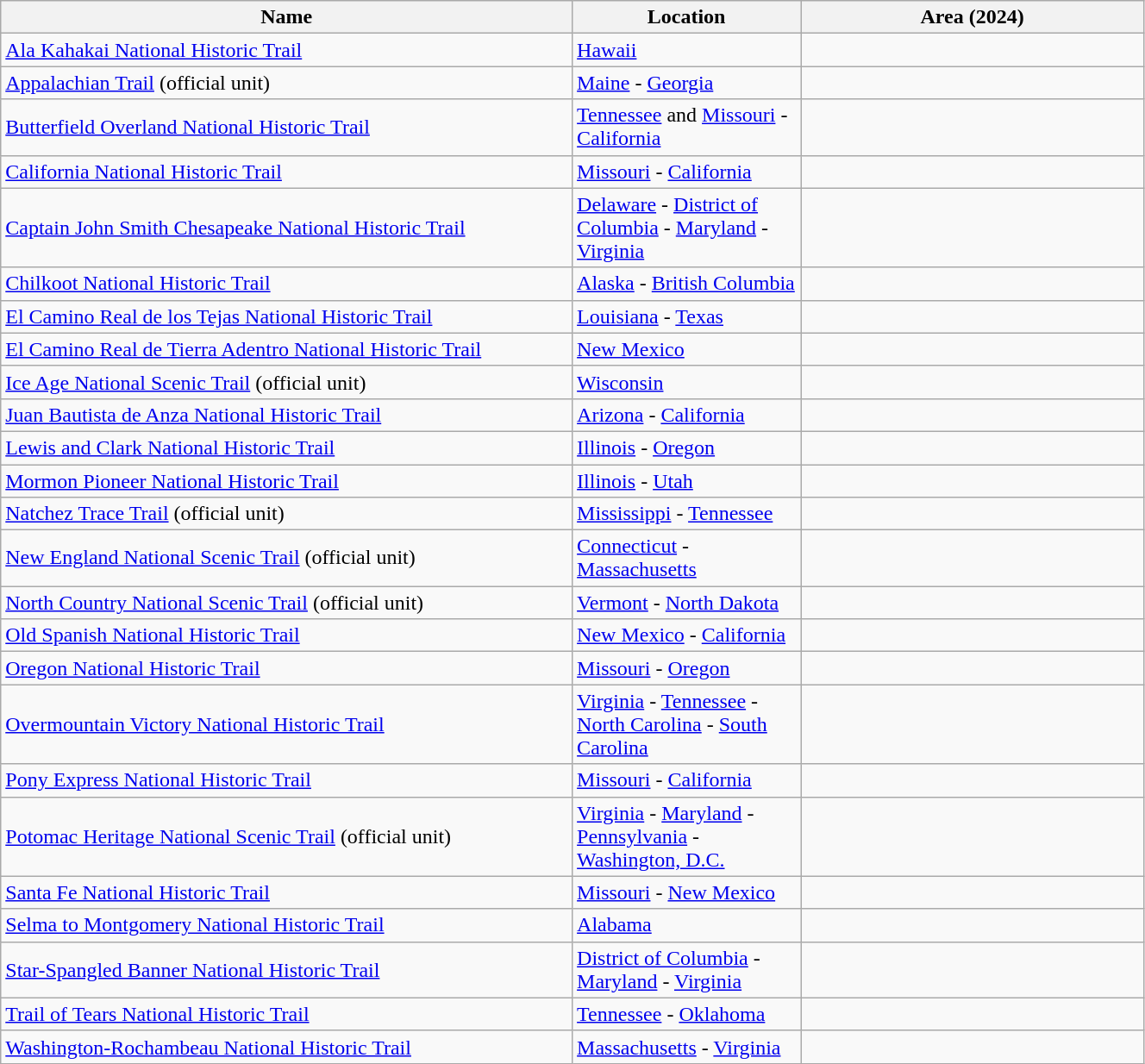<table class="sortable wikitable" style="width:70%">
<tr>
<th style="width:50%;">Name</th>
<th style="width:20%;">Location</th>
<th>Area (2024)</th>
</tr>
<tr>
<td><a href='#'>Ala Kahakai National Historic Trail</a></td>
<td><a href='#'>Hawaii</a></td>
<td></td>
</tr>
<tr>
<td><a href='#'>Appalachian Trail</a> (official unit)</td>
<td><a href='#'>Maine</a> - <a href='#'>Georgia</a></td>
<td></td>
</tr>
<tr>
<td><a href='#'>Butterfield Overland National Historic Trail</a></td>
<td><a href='#'>Tennessee</a> and <a href='#'>Missouri</a> - <a href='#'>California</a></td>
<td></td>
</tr>
<tr>
<td><a href='#'>California National Historic Trail</a></td>
<td><a href='#'>Missouri</a> - <a href='#'>California</a></td>
<td></td>
</tr>
<tr>
<td><a href='#'>Captain John Smith Chesapeake National Historic Trail</a></td>
<td><a href='#'>Delaware</a> - <a href='#'>District of Columbia</a> - <a href='#'>Maryland</a> - <a href='#'>Virginia</a></td>
<td></td>
</tr>
<tr>
<td><a href='#'>Chilkoot National Historic Trail</a></td>
<td><a href='#'>Alaska</a> - <a href='#'>British Columbia</a></td>
<td></td>
</tr>
<tr>
<td><a href='#'>El Camino Real de los Tejas National Historic Trail</a></td>
<td><a href='#'>Louisiana</a> - <a href='#'>Texas</a></td>
<td></td>
</tr>
<tr>
<td><a href='#'>El Camino Real de Tierra Adentro National Historic Trail</a></td>
<td><a href='#'>New Mexico</a></td>
<td></td>
</tr>
<tr>
<td><a href='#'>Ice Age National Scenic Trail</a> (official unit)</td>
<td><a href='#'>Wisconsin</a></td>
<td></td>
</tr>
<tr>
<td><a href='#'>Juan Bautista de Anza National Historic Trail</a></td>
<td><a href='#'>Arizona</a> - <a href='#'>California</a></td>
<td></td>
</tr>
<tr>
<td><a href='#'>Lewis and Clark National Historic Trail</a></td>
<td><a href='#'>Illinois</a> - <a href='#'>Oregon</a></td>
<td></td>
</tr>
<tr>
<td><a href='#'>Mormon Pioneer National Historic Trail</a></td>
<td><a href='#'>Illinois</a> - <a href='#'>Utah</a></td>
<td></td>
</tr>
<tr>
<td><a href='#'>Natchez Trace Trail</a> (official unit)</td>
<td><a href='#'>Mississippi</a> - <a href='#'>Tennessee</a></td>
<td></td>
</tr>
<tr>
<td><a href='#'>New England National Scenic Trail</a> (official unit)</td>
<td><a href='#'>Connecticut</a> - <a href='#'>Massachusetts</a></td>
<td></td>
</tr>
<tr>
<td><a href='#'>North Country National Scenic Trail</a> (official unit)</td>
<td><a href='#'>Vermont</a> - <a href='#'>North Dakota</a></td>
<td></td>
</tr>
<tr>
<td><a href='#'>Old Spanish National Historic Trail</a></td>
<td><a href='#'>New Mexico</a> - <a href='#'>California</a></td>
<td></td>
</tr>
<tr>
<td><a href='#'>Oregon National Historic Trail</a></td>
<td><a href='#'>Missouri</a> - <a href='#'>Oregon</a></td>
<td></td>
</tr>
<tr>
<td><a href='#'>Overmountain Victory National Historic Trail</a></td>
<td><a href='#'>Virginia</a> - <a href='#'>Tennessee</a> - <a href='#'>North Carolina</a> - <a href='#'>South Carolina</a></td>
<td></td>
</tr>
<tr>
<td><a href='#'>Pony Express National Historic Trail</a></td>
<td><a href='#'>Missouri</a> - <a href='#'>California</a></td>
<td></td>
</tr>
<tr>
<td><a href='#'>Potomac Heritage National Scenic Trail</a> (official unit)</td>
<td><a href='#'>Virginia</a> - <a href='#'>Maryland</a> - <a href='#'>Pennsylvania</a> - <a href='#'>Washington, D.C.</a></td>
<td></td>
</tr>
<tr>
<td><a href='#'>Santa Fe National Historic Trail</a></td>
<td><a href='#'>Missouri</a> - <a href='#'>New Mexico</a></td>
<td></td>
</tr>
<tr>
<td><a href='#'>Selma to Montgomery National Historic Trail</a></td>
<td><a href='#'>Alabama</a></td>
<td></td>
</tr>
<tr>
<td><a href='#'>Star-Spangled Banner National Historic Trail</a></td>
<td><a href='#'>District of Columbia</a> - <a href='#'>Maryland</a> - <a href='#'>Virginia</a></td>
<td></td>
</tr>
<tr>
<td><a href='#'>Trail of Tears National Historic Trail</a></td>
<td><a href='#'>Tennessee</a> - <a href='#'>Oklahoma</a></td>
<td></td>
</tr>
<tr>
<td><a href='#'>Washington-Rochambeau National Historic Trail</a></td>
<td><a href='#'>Massachusetts</a> - <a href='#'>Virginia</a></td>
<td></td>
</tr>
</table>
